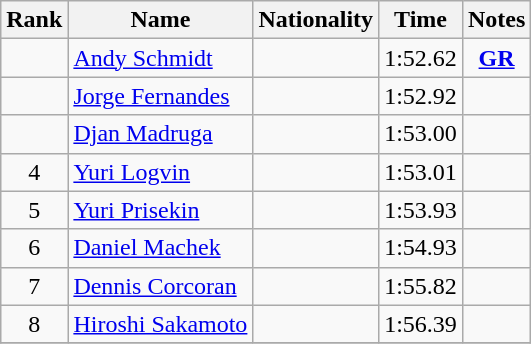<table class="wikitable sortable" style="text-align:center">
<tr>
<th>Rank</th>
<th>Name</th>
<th>Nationality</th>
<th>Time</th>
<th>Notes</th>
</tr>
<tr>
<td></td>
<td align="left"><a href='#'>Andy Schmidt</a></td>
<td align="left"></td>
<td>1:52.62</td>
<td><strong><a href='#'>GR</a></strong></td>
</tr>
<tr>
<td></td>
<td align="left"><a href='#'>Jorge Fernandes</a></td>
<td align="left"></td>
<td>1:52.92</td>
<td></td>
</tr>
<tr>
<td></td>
<td align="left"><a href='#'>Djan Madruga</a></td>
<td align="left"></td>
<td>1:53.00</td>
<td></td>
</tr>
<tr>
<td>4</td>
<td align="left"><a href='#'>Yuri Logvin</a></td>
<td align="left"></td>
<td>1:53.01</td>
<td></td>
</tr>
<tr>
<td>5</td>
<td align="left"><a href='#'>Yuri Prisekin</a></td>
<td align="left"></td>
<td>1:53.93</td>
<td></td>
</tr>
<tr>
<td>6</td>
<td align="left"><a href='#'>Daniel Machek</a></td>
<td align="left"></td>
<td>1:54.93</td>
<td></td>
</tr>
<tr>
<td>7</td>
<td align="left"><a href='#'>Dennis Corcoran</a></td>
<td align="left"></td>
<td>1:55.82</td>
<td></td>
</tr>
<tr>
<td>8</td>
<td align="left"><a href='#'>Hiroshi Sakamoto</a></td>
<td align="left"></td>
<td>1:56.39</td>
<td></td>
</tr>
<tr>
</tr>
</table>
